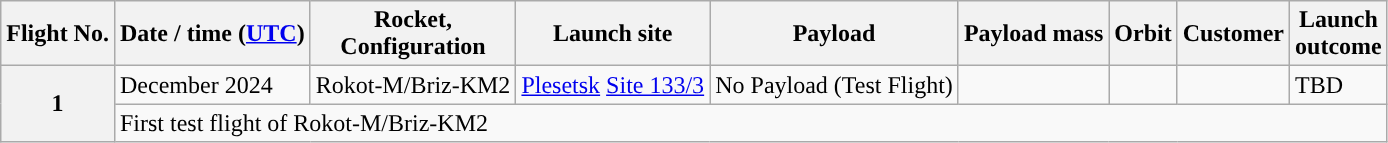<table class="wikitable plainrowheaders">
<tr>
<th scope="col">Flight No.</th>
<th scope="col">Date / time (<a href='#'>UTC</a>)</th>
<th scope="col">Rocket, <br> Configuration</th>
<th scope="col">Launch site</th>
<th scope="col">Payload</th>
<th scope="col">Payload mass</th>
<th scope="col">Orbit</th>
<th scope="col">Customer</th>
<th scope="col">Launch <br> outcome</th>
</tr>
<tr>
<th scope="row" rowspan=2 style="text-align:center;">1</th>
<td data-sort-value="December 2024"> December 2024 </td>
<td>Rokot-M/Briz-KM2</td>
<td><a href='#'>Plesetsk</a> <a href='#'>Site 133/3</a></td>
<td>No Payload (Test Flight)</td>
<td></td>
<td></td>
<td></td>
<td>TBD</td>
</tr>
<tr>
<td colspan="8">First test flight of Rokot-M/Briz-KM2</td>
</tr>
</table>
